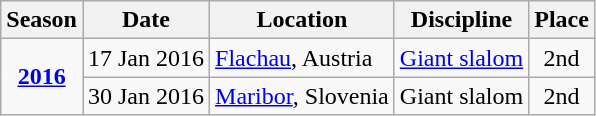<table class=wikitable style="text-align:center">
<tr>
<th>Season</th>
<th>Date</th>
<th>Location</th>
<th>Discipline</th>
<th>Place</th>
</tr>
<tr>
<td rowspan=2><strong><a href='#'>2016</a></strong></td>
<td align=right>17 Jan 2016</td>
<td align=left> <a href='#'>Flachau</a>, Austria</td>
<td><a href='#'>Giant slalom</a></td>
<td>2nd</td>
</tr>
<tr>
<td align=right>30 Jan 2016</td>
<td align=left> <a href='#'>Maribor</a>, Slovenia</td>
<td>Giant slalom</td>
<td>2nd</td>
</tr>
</table>
